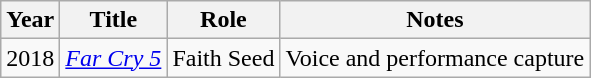<table class="wikitable sortable">
<tr>
<th>Year</th>
<th>Title</th>
<th>Role</th>
<th>Notes</th>
</tr>
<tr>
<td>2018</td>
<td><em><a href='#'>Far Cry 5</a></em></td>
<td>Faith Seed</td>
<td>Voice and performance capture</td>
</tr>
</table>
